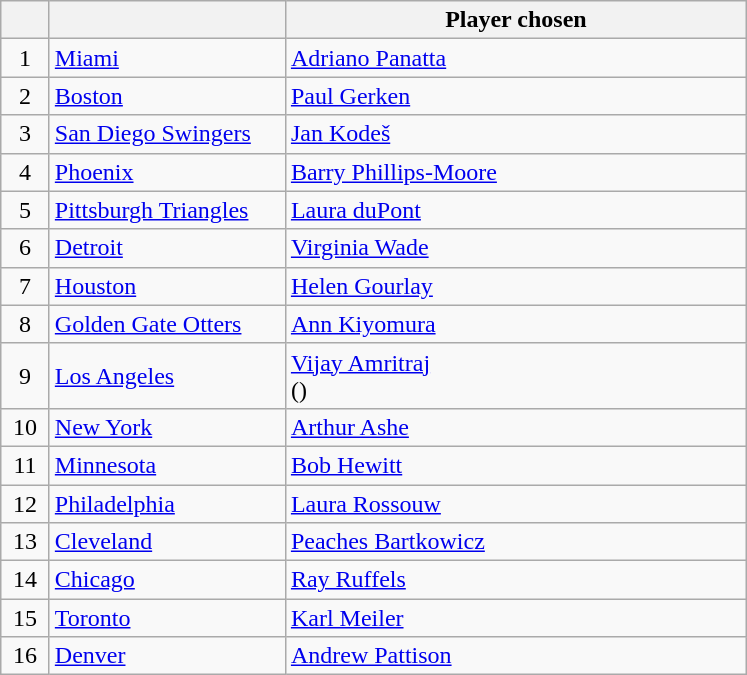<table class="wikitable" style="text-align:left">
<tr>
<th width="25px"></th>
<th width="150px"></th>
<th width="300px">Player chosen</th>
</tr>
<tr>
<td style="text-align:center">1</td>
<td><a href='#'>Miami</a></td>
<td><a href='#'>Adriano Panatta</a></td>
</tr>
<tr>
<td style="text-align:center">2</td>
<td><a href='#'>Boston</a></td>
<td><a href='#'>Paul Gerken</a></td>
</tr>
<tr>
<td style="text-align:center">3</td>
<td><a href='#'>San Diego Swingers</a></td>
<td><a href='#'>Jan Kodeš</a></td>
</tr>
<tr>
<td style="text-align:center">4</td>
<td><a href='#'>Phoenix</a></td>
<td><a href='#'>Barry Phillips-Moore</a></td>
</tr>
<tr>
<td style="text-align:center">5</td>
<td><a href='#'>Pittsburgh Triangles</a></td>
<td><a href='#'>Laura duPont</a></td>
</tr>
<tr>
<td style="text-align:center">6</td>
<td><a href='#'>Detroit</a></td>
<td><a href='#'>Virginia Wade</a></td>
</tr>
<tr>
<td style="text-align:center">7</td>
<td><a href='#'>Houston</a></td>
<td><a href='#'>Helen Gourlay</a></td>
</tr>
<tr>
<td style="text-align:center">8</td>
<td><a href='#'>Golden Gate Otters</a></td>
<td><a href='#'>Ann Kiyomura</a></td>
</tr>
<tr>
<td style="text-align:center">9</td>
<td><a href='#'>Los Angeles</a></td>
<td><a href='#'>Vijay Amritraj</a><br>()</td>
</tr>
<tr>
<td style="text-align:center">10</td>
<td><a href='#'>New York</a></td>
<td><a href='#'>Arthur Ashe</a></td>
</tr>
<tr>
<td style="text-align:center">11</td>
<td><a href='#'>Minnesota</a></td>
<td><a href='#'>Bob Hewitt</a></td>
</tr>
<tr>
<td style="text-align:center">12</td>
<td><a href='#'>Philadelphia</a></td>
<td><a href='#'>Laura Rossouw</a></td>
</tr>
<tr>
<td style="text-align:center">13</td>
<td><a href='#'>Cleveland</a></td>
<td><a href='#'>Peaches Bartkowicz</a></td>
</tr>
<tr>
<td style="text-align:center">14</td>
<td><a href='#'>Chicago</a></td>
<td><a href='#'>Ray Ruffels</a></td>
</tr>
<tr>
<td style="text-align:center">15</td>
<td><a href='#'>Toronto</a></td>
<td><a href='#'>Karl Meiler</a></td>
</tr>
<tr>
<td style="text-align:center">16</td>
<td><a href='#'>Denver</a></td>
<td><a href='#'>Andrew Pattison</a></td>
</tr>
</table>
